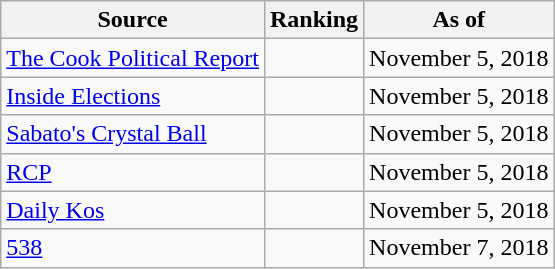<table class="wikitable" style="text-align:center">
<tr>
<th>Source</th>
<th>Ranking</th>
<th>As of</th>
</tr>
<tr>
<td align=left><a href='#'>The Cook Political Report</a></td>
<td></td>
<td>November 5, 2018</td>
</tr>
<tr>
<td align=left><a href='#'>Inside Elections</a></td>
<td></td>
<td>November 5, 2018</td>
</tr>
<tr>
<td align=left><a href='#'>Sabato's Crystal Ball</a></td>
<td></td>
<td>November 5, 2018</td>
</tr>
<tr>
<td align="left"><a href='#'>RCP</a></td>
<td></td>
<td>November 5, 2018</td>
</tr>
<tr>
<td align="left"><a href='#'>Daily Kos</a></td>
<td></td>
<td>November 5, 2018</td>
</tr>
<tr>
<td align="left"><a href='#'>538</a></td>
<td></td>
<td>November 7, 2018</td>
</tr>
</table>
